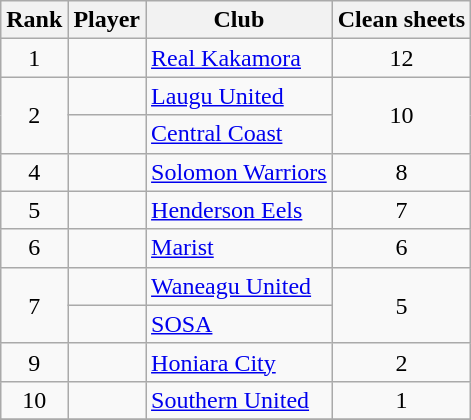<table class="wikitable" style="text-align:center">
<tr>
<th>Rank</th>
<th>Player</th>
<th>Club</th>
<th>Clean sheets</th>
</tr>
<tr>
<td>1</td>
<td align="left"></td>
<td align="left"><a href='#'>Real Kakamora</a></td>
<td>12</td>
</tr>
<tr>
<td rowspan="2">2</td>
<td align="left"></td>
<td align="left"><a href='#'>Laugu United</a></td>
<td rowspan="2">10</td>
</tr>
<tr>
<td align="left"></td>
<td align="left"><a href='#'>Central Coast</a></td>
</tr>
<tr>
<td>4</td>
<td align="left"></td>
<td align="left"><a href='#'>Solomon Warriors</a></td>
<td>8</td>
</tr>
<tr>
<td>5</td>
<td align="left"></td>
<td align="left"><a href='#'>Henderson Eels</a></td>
<td>7</td>
</tr>
<tr>
<td>6</td>
<td align="left"></td>
<td align="left"><a href='#'>Marist</a></td>
<td>6</td>
</tr>
<tr>
<td rowspan="2">7</td>
<td align="left"></td>
<td align="left"><a href='#'>Waneagu United</a></td>
<td rowspan="2">5</td>
</tr>
<tr>
<td align="left"></td>
<td align="left"><a href='#'>SOSA</a></td>
</tr>
<tr>
<td>9</td>
<td align="left"></td>
<td align="left"><a href='#'>Honiara City</a></td>
<td>2</td>
</tr>
<tr>
<td>10</td>
<td align="left"></td>
<td align="left"><a href='#'>Southern United</a></td>
<td>1</td>
</tr>
<tr>
</tr>
</table>
